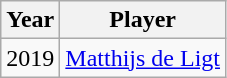<table class="wikitable">
<tr>
<th>Year</th>
<th>Player</th>
</tr>
<tr>
<td>2019</td>
<td> <a href='#'>Matthijs de Ligt</a></td>
</tr>
</table>
